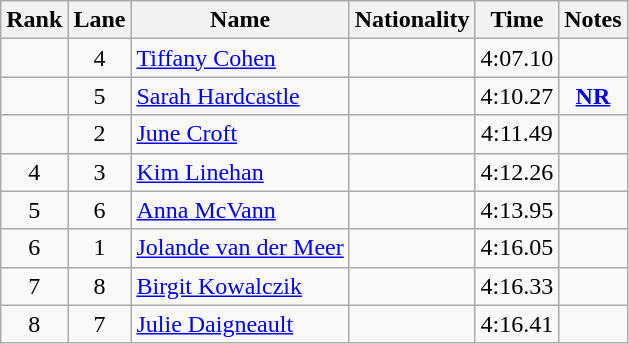<table class="wikitable sortable" style="text-align:center">
<tr>
<th>Rank</th>
<th>Lane</th>
<th>Name</th>
<th>Nationality</th>
<th>Time</th>
<th>Notes</th>
</tr>
<tr>
<td></td>
<td>4</td>
<td align=left><a href='#'>Tiffany Cohen</a></td>
<td align=left></td>
<td>4:07.10</td>
<td></td>
</tr>
<tr>
<td></td>
<td>5</td>
<td align=left><a href='#'>Sarah Hardcastle</a></td>
<td align=left></td>
<td>4:10.27</td>
<td><strong><a href='#'>NR</a></strong></td>
</tr>
<tr>
<td></td>
<td>2</td>
<td align=left><a href='#'>June Croft</a></td>
<td align=left></td>
<td>4:11.49</td>
<td></td>
</tr>
<tr>
<td>4</td>
<td>3</td>
<td align=left><a href='#'>Kim Linehan</a></td>
<td align=left></td>
<td>4:12.26</td>
<td></td>
</tr>
<tr>
<td>5</td>
<td>6</td>
<td align=left><a href='#'>Anna McVann</a></td>
<td align=left></td>
<td>4:13.95</td>
<td></td>
</tr>
<tr>
<td>6</td>
<td>1</td>
<td align=left><a href='#'>Jolande van der Meer</a></td>
<td align=left></td>
<td>4:16.05</td>
<td></td>
</tr>
<tr>
<td>7</td>
<td>8</td>
<td align=left><a href='#'>Birgit Kowalczik</a></td>
<td align=left></td>
<td>4:16.33</td>
<td></td>
</tr>
<tr>
<td>8</td>
<td>7</td>
<td align=left><a href='#'>Julie Daigneault</a></td>
<td align=left></td>
<td>4:16.41</td>
<td></td>
</tr>
</table>
